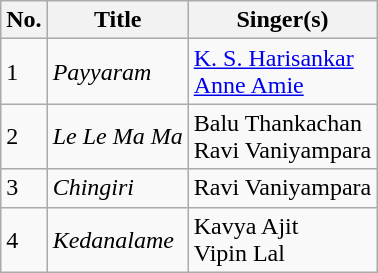<table class="wikitable">
<tr>
<th>No.</th>
<th>Title</th>
<th>Singer(s)</th>
</tr>
<tr>
<td>1</td>
<td><em>Payyaram</em></td>
<td><a href='#'>K. S. Harisankar</a><br><a href='#'>Anne Amie</a></td>
</tr>
<tr>
<td>2</td>
<td><em>Le Le Ma Ma</em></td>
<td>Balu Thankachan<br>Ravi Vaniyampara</td>
</tr>
<tr>
<td>3</td>
<td><em>Chingiri</em></td>
<td>Ravi Vaniyampara</td>
</tr>
<tr>
<td>4</td>
<td><em>Kedanalame</em></td>
<td>Kavya Ajit<br>Vipin Lal</td>
</tr>
</table>
